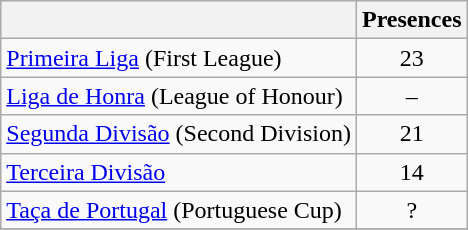<table class="wikitable">
<tr>
<th></th>
<th>Presences</th>
</tr>
<tr>
<td><a href='#'>Primeira Liga</a> (First League)</td>
<td style="text-align: center;">23</td>
</tr>
<tr>
<td><a href='#'>Liga de Honra</a> (League of Honour)</td>
<td style="text-align: center;">–</td>
</tr>
<tr>
<td><a href='#'>Segunda Divisão</a> (Second Division)</td>
<td style="text-align: center;">21</td>
</tr>
<tr>
<td><a href='#'>Terceira Divisão</a></td>
<td style="text-align: center;">14</td>
</tr>
<tr>
<td><a href='#'>Taça de Portugal</a> (Portuguese Cup)</td>
<td style="text-align: center;">?</td>
</tr>
<tr>
</tr>
</table>
